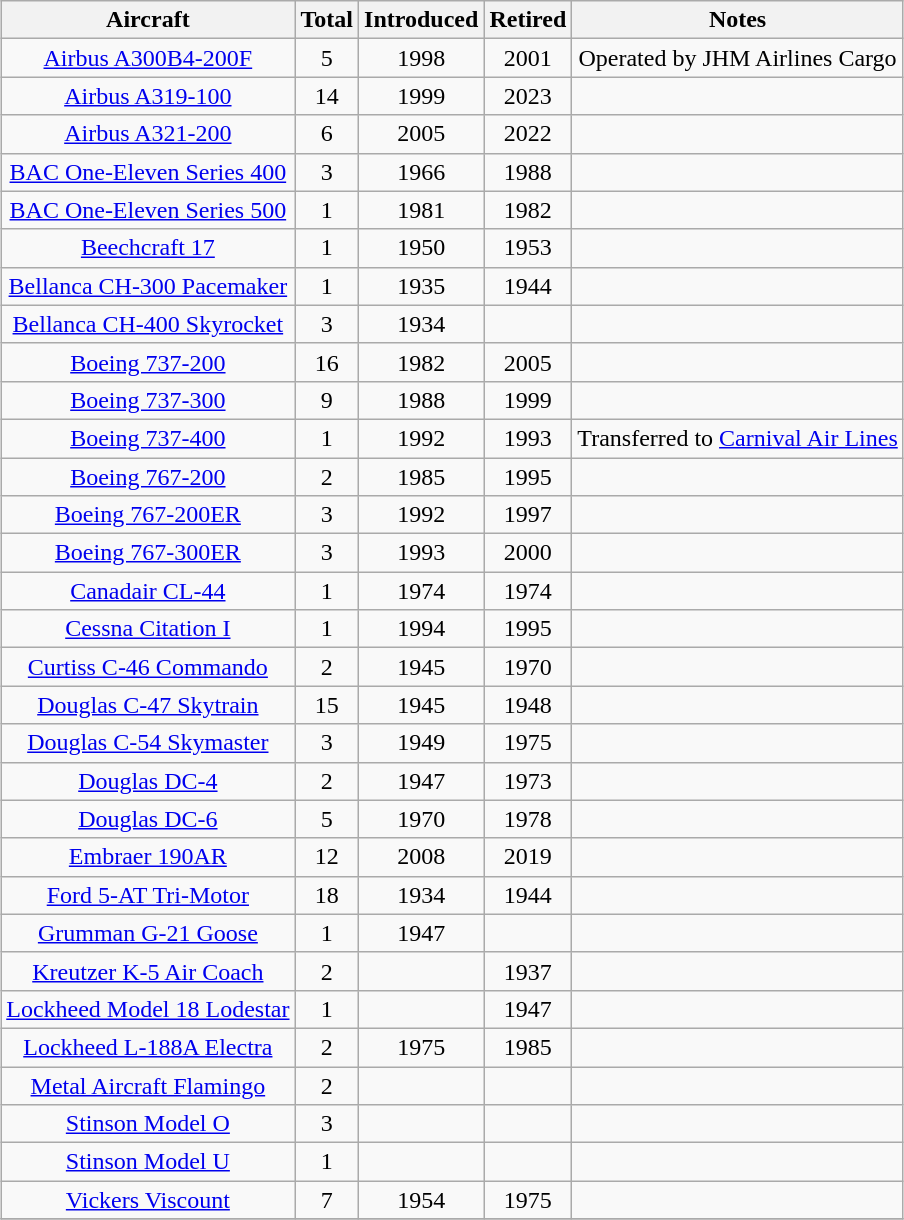<table class="wikitable" style="margin:0.5em auto; text-align:center">
<tr>
<th>Aircraft</th>
<th>Total</th>
<th>Introduced</th>
<th>Retired</th>
<th>Notes</th>
</tr>
<tr>
<td><a href='#'>Airbus A300B4-200F</a></td>
<td>5</td>
<td>1998</td>
<td>2001</td>
<td>Operated by JHM Airlines Cargo</td>
</tr>
<tr>
<td><a href='#'>Airbus A319-100</a></td>
<td>14</td>
<td>1999</td>
<td>2023</td>
<td></td>
</tr>
<tr>
<td><a href='#'>Airbus A321-200</a></td>
<td>6</td>
<td>2005</td>
<td>2022</td>
<td></td>
</tr>
<tr>
<td><a href='#'>BAC One-Eleven Series 400</a></td>
<td>3</td>
<td>1966</td>
<td>1988</td>
<td></td>
</tr>
<tr>
<td><a href='#'>BAC One-Eleven Series 500</a></td>
<td>1</td>
<td>1981</td>
<td>1982</td>
<td></td>
</tr>
<tr>
<td><a href='#'>Beechcraft 17</a></td>
<td>1</td>
<td>1950</td>
<td>1953</td>
<td></td>
</tr>
<tr>
<td><a href='#'>Bellanca CH-300 Pacemaker</a></td>
<td>1</td>
<td>1935</td>
<td>1944</td>
<td></td>
</tr>
<tr>
<td><a href='#'>Bellanca CH-400 Skyrocket</a></td>
<td>3</td>
<td>1934</td>
<td></td>
<td></td>
</tr>
<tr>
<td><a href='#'>Boeing 737-200</a></td>
<td>16</td>
<td>1982</td>
<td>2005</td>
<td></td>
</tr>
<tr>
<td><a href='#'>Boeing 737-300</a></td>
<td>9</td>
<td>1988</td>
<td>1999</td>
<td></td>
</tr>
<tr>
<td><a href='#'>Boeing 737-400</a></td>
<td>1</td>
<td>1992</td>
<td>1993</td>
<td>Transferred to <a href='#'>Carnival Air Lines</a></td>
</tr>
<tr>
<td><a href='#'>Boeing 767-200</a></td>
<td>2</td>
<td>1985</td>
<td>1995</td>
<td></td>
</tr>
<tr>
<td><a href='#'>Boeing 767-200ER</a></td>
<td>3</td>
<td>1992</td>
<td>1997</td>
<td></td>
</tr>
<tr>
<td><a href='#'>Boeing 767-300ER</a></td>
<td>3</td>
<td>1993</td>
<td>2000</td>
<td></td>
</tr>
<tr>
<td><a href='#'>Canadair CL-44</a></td>
<td>1</td>
<td>1974</td>
<td>1974</td>
<td></td>
</tr>
<tr>
<td><a href='#'>Cessna Citation I</a></td>
<td>1</td>
<td>1994</td>
<td>1995</td>
<td></td>
</tr>
<tr>
<td><a href='#'>Curtiss C-46 Commando</a></td>
<td>2</td>
<td>1945</td>
<td>1970</td>
<td></td>
</tr>
<tr>
<td><a href='#'>Douglas C-47 Skytrain</a></td>
<td>15</td>
<td>1945</td>
<td>1948</td>
<td></td>
</tr>
<tr>
<td><a href='#'>Douglas C-54 Skymaster</a></td>
<td>3</td>
<td>1949</td>
<td>1975</td>
<td></td>
</tr>
<tr>
<td><a href='#'>Douglas DC-4</a></td>
<td>2</td>
<td>1947</td>
<td>1973</td>
<td></td>
</tr>
<tr>
<td><a href='#'>Douglas DC-6</a></td>
<td>5</td>
<td>1970</td>
<td>1978</td>
<td></td>
</tr>
<tr>
<td><a href='#'>Embraer 190AR</a></td>
<td>12</td>
<td>2008</td>
<td>2019</td>
<td></td>
</tr>
<tr>
<td><a href='#'>Ford 5-AT Tri-Motor</a></td>
<td>18</td>
<td>1934</td>
<td>1944</td>
<td></td>
</tr>
<tr>
<td><a href='#'>Grumman G-21 Goose</a></td>
<td>1</td>
<td>1947</td>
<td></td>
<td></td>
</tr>
<tr>
<td><a href='#'>Kreutzer K-5 Air Coach</a></td>
<td>2</td>
<td></td>
<td>1937</td>
<td></td>
</tr>
<tr>
<td><a href='#'>Lockheed Model 18 Lodestar</a></td>
<td>1</td>
<td></td>
<td>1947</td>
<td></td>
</tr>
<tr>
<td><a href='#'>Lockheed L-188A Electra</a></td>
<td>2</td>
<td>1975</td>
<td>1985</td>
<td></td>
</tr>
<tr>
<td><a href='#'>Metal Aircraft Flamingo</a></td>
<td>2</td>
<td></td>
<td></td>
<td></td>
</tr>
<tr>
<td><a href='#'>Stinson Model O</a></td>
<td>3</td>
<td></td>
<td></td>
<td></td>
</tr>
<tr>
<td><a href='#'>Stinson Model U</a></td>
<td>1</td>
<td></td>
<td></td>
<td></td>
</tr>
<tr>
<td><a href='#'>Vickers Viscount</a></td>
<td>7</td>
<td>1954</td>
<td>1975</td>
<td></td>
</tr>
<tr>
</tr>
</table>
